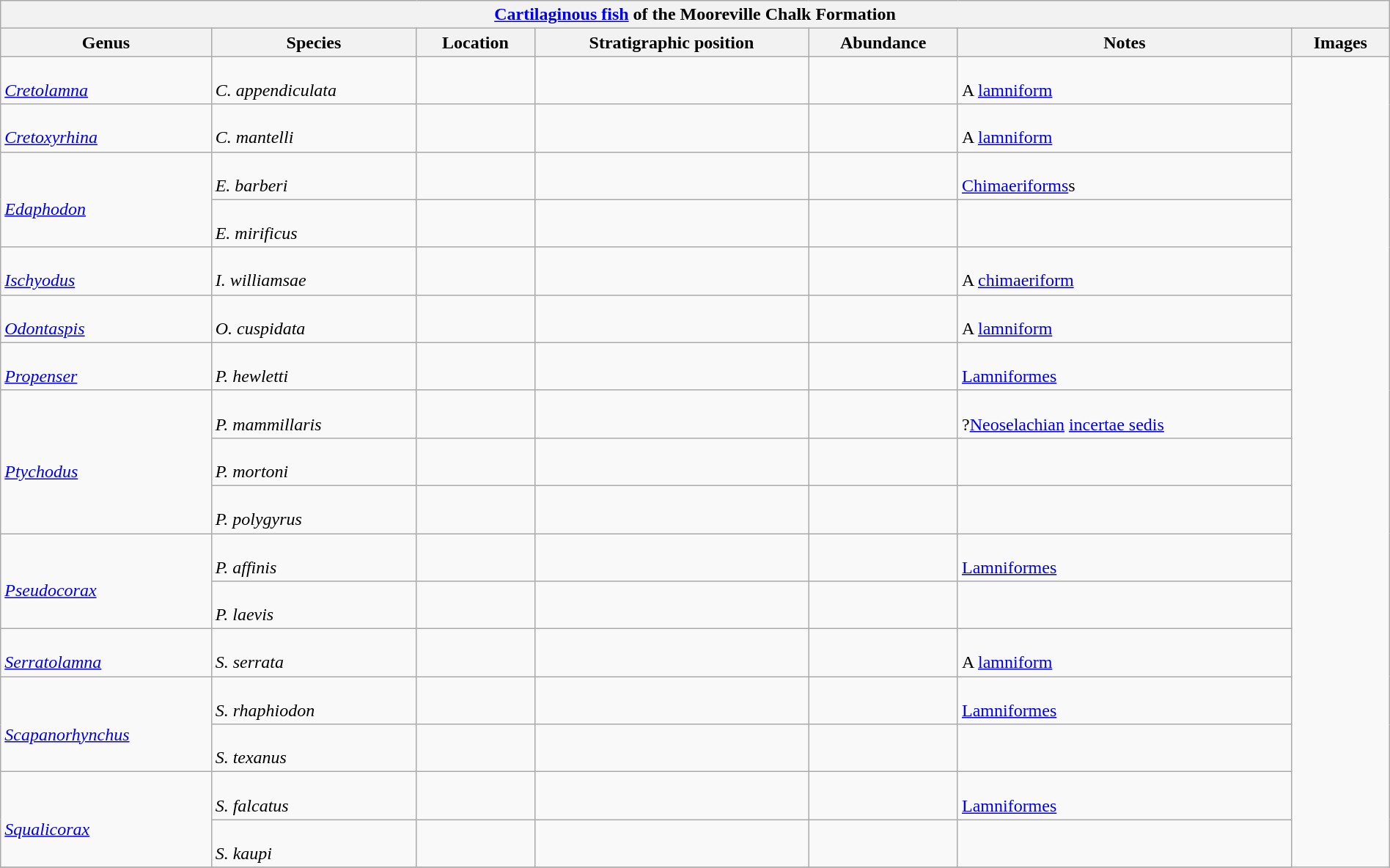<table class="wikitable" align="center" width="100%">
<tr>
<th colspan="7" align="center"><strong><a href='#'>Cartilaginous fish</a> of the Mooreville Chalk Formation</strong></th>
</tr>
<tr>
<th>Genus</th>
<th>Species</th>
<th>Location</th>
<th>Stratigraphic position</th>
<th>Abundance</th>
<th>Notes</th>
<th>Images</th>
</tr>
<tr>
<td><br><em><a href='#'>Cretolamna</a></em></td>
<td><br><em>C. appendiculata</em></td>
<td></td>
<td></td>
<td></td>
<td><br>A <a href='#'>lamniform</a></td>
<td rowspan="99"><br>
</td>
</tr>
<tr>
<td><br><em><a href='#'>Cretoxyrhina</a></em></td>
<td><br><em>C. mantelli</em></td>
<td></td>
<td></td>
<td></td>
<td><br>A <a href='#'>lamniform</a></td>
</tr>
<tr>
<td rowspan="2"><br><em><a href='#'>Edaphodon</a></em></td>
<td><br><em>E. barberi</em></td>
<td></td>
<td></td>
<td></td>
<td><br><a href='#'>Chimaeriforms</a>s</td>
</tr>
<tr>
<td><br><em>E. mirificus</em></td>
<td></td>
<td></td>
<td></td>
<td></td>
</tr>
<tr>
<td><br><em><a href='#'>Ischyodus</a></em></td>
<td><br><em>I. williamsae</em></td>
<td></td>
<td></td>
<td></td>
<td><br>A <a href='#'>chimaeriform</a></td>
</tr>
<tr>
<td><br><em><a href='#'>Odontaspis</a></em></td>
<td><br><em>O. cuspidata</em></td>
<td></td>
<td></td>
<td></td>
<td><br>A <a href='#'>lamniform</a></td>
</tr>
<tr>
<td><br><em><a href='#'>Propenser</a></em></td>
<td><br><em>P. hewletti</em></td>
<td></td>
<td></td>
<td></td>
<td><br><a href='#'>Lamniformes</a></td>
</tr>
<tr>
<td rowspan="3"><br><em><a href='#'>Ptychodus</a></em></td>
<td><br><em>P. mammillaris</em></td>
<td></td>
<td></td>
<td></td>
<td><br>?<a href='#'>Neoselachian</a> <a href='#'>incertae sedis</a></td>
</tr>
<tr>
<td><br><em>P. mortoni</em></td>
<td></td>
<td></td>
<td></td>
<td></td>
</tr>
<tr>
<td><br><em>P. polygyrus</em></td>
<td></td>
<td></td>
<td></td>
<td></td>
</tr>
<tr>
<td rowspan="2"><br><em><a href='#'>Pseudocorax</a></em></td>
<td><br><em>P. affinis</em></td>
<td></td>
<td></td>
<td></td>
<td><br><a href='#'>Lamniformes</a></td>
</tr>
<tr>
<td><br><em>P. laevis</em></td>
<td></td>
<td></td>
<td></td>
<td></td>
</tr>
<tr>
<td><br><em><a href='#'>Serratolamna</a></em></td>
<td><br><em>S. serrata</em></td>
<td></td>
<td></td>
<td></td>
<td><br>A <a href='#'>lamniform</a></td>
</tr>
<tr>
<td rowspan="2"><br><em><a href='#'>Scapanorhynchus</a></em></td>
<td><br><em>S. rhaphiodon</em></td>
<td></td>
<td></td>
<td></td>
<td><br><a href='#'>Lamniformes</a></td>
</tr>
<tr>
<td><br><em>S. texanus</em></td>
<td></td>
<td></td>
<td></td>
<td></td>
</tr>
<tr>
<td rowspan="2"><br><em><a href='#'>Squalicorax</a></em></td>
<td><br><em>S. falcatus</em></td>
<td></td>
<td></td>
<td></td>
<td><br><a href='#'>Lamniformes</a></td>
</tr>
<tr>
<td><br><em>S. kaupi</em></td>
<td></td>
<td></td>
<td></td>
<td></td>
</tr>
<tr>
</tr>
</table>
